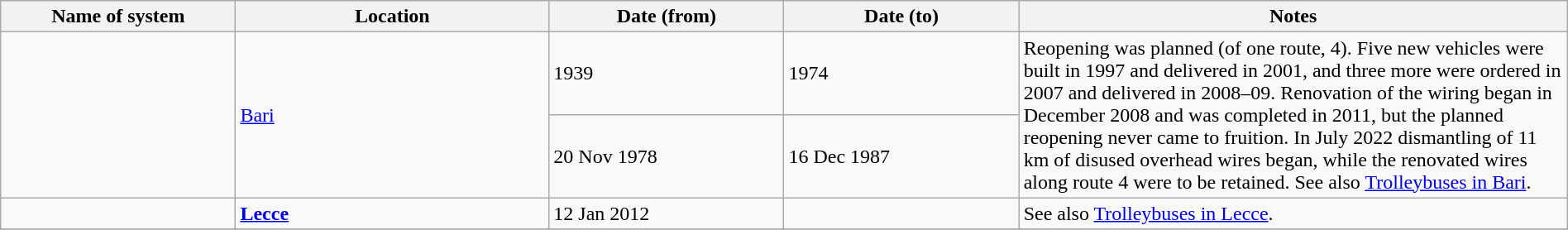<table class="wikitable" width=100%>
<tr>
<th width=15%>Name of system</th>
<th width=20%>Location</th>
<th width=15%>Date (from)</th>
<th width=15%>Date (to)</th>
<th width=35%>Notes</th>
</tr>
<tr>
<td rowspan=2> </td>
<td rowspan=2><a href='#'>Bari</a></td>
<td>1939</td>
<td>1974</td>
<td rowspan=2>Reopening was planned (of one route, 4). Five new vehicles were built in 1997 and delivered in 2001, and three more were ordered in 2007 and delivered in 2008–09. Renovation of the wiring began in December 2008 and was completed in 2011, but the planned reopening never came to fruition. In July 2022 dismantling of 11 km of disused overhead wires began, while the renovated wires along route 4 were to be retained. See also <a href='#'>Trolleybuses in Bari</a>.</td>
</tr>
<tr>
<td>20 Nov 1978</td>
<td>16 Dec 1987</td>
</tr>
<tr>
<td> </td>
<td><strong><a href='#'>Lecce</a></strong></td>
<td>12 Jan 2012</td>
<td> </td>
<td>See also <a href='#'>Trolleybuses in Lecce</a>.</td>
</tr>
<tr>
</tr>
</table>
